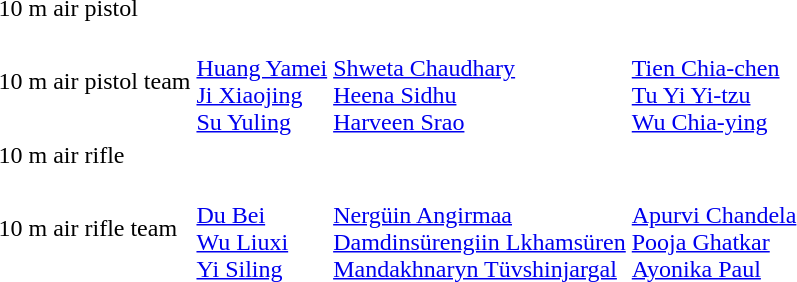<table>
<tr>
<td>10 m air pistol</td>
<td></td>
<td></td>
<td></td>
</tr>
<tr>
<td>10 m air pistol team</td>
<td><br><a href='#'>Huang Yamei</a><br><a href='#'>Ji Xiaojing</a><br><a href='#'>Su Yuling</a></td>
<td><br><a href='#'>Shweta Chaudhary</a><br><a href='#'>Heena Sidhu</a><br><a href='#'>Harveen Srao</a></td>
<td><br><a href='#'>Tien Chia-chen</a><br><a href='#'>Tu Yi Yi-tzu</a><br><a href='#'>Wu Chia-ying</a></td>
</tr>
<tr>
<td>10 m air rifle</td>
<td></td>
<td></td>
<td></td>
</tr>
<tr>
<td>10 m air rifle team</td>
<td><br><a href='#'>Du Bei</a><br><a href='#'>Wu Liuxi</a><br><a href='#'>Yi Siling</a></td>
<td><br><a href='#'>Nergüin Angirmaa</a><br><a href='#'>Damdinsürengiin Lkhamsüren</a><br><a href='#'>Mandakhnaryn Tüvshinjargal</a></td>
<td><br><a href='#'>Apurvi Chandela</a><br><a href='#'>Pooja Ghatkar</a><br><a href='#'>Ayonika Paul</a></td>
</tr>
</table>
